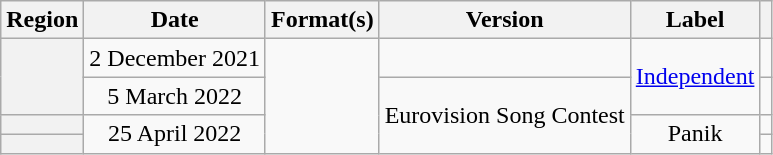<table class="wikitable plainrowheaders" style="text-align:center">
<tr>
<th scope="col">Region</th>
<th scope="col">Date</th>
<th scope="col">Format(s)</th>
<th scope="col">Version</th>
<th scope="col">Label</th>
<th scope="col"></th>
</tr>
<tr>
<th scope="row" rowspan="2"></th>
<td>2 December 2021</td>
<td rowspan="4"></td>
<td></td>
<td rowspan="2"><a href='#'>Independent</a></td>
<td></td>
</tr>
<tr>
<td>5 March 2022</td>
<td rowspan="3">Eurovision Song Contest</td>
<td></td>
</tr>
<tr>
<th scope="row"></th>
<td rowspan="2">25 April 2022</td>
<td rowspan="2">Panik</td>
<td></td>
</tr>
<tr>
<th scope="row"></th>
<td></td>
</tr>
</table>
